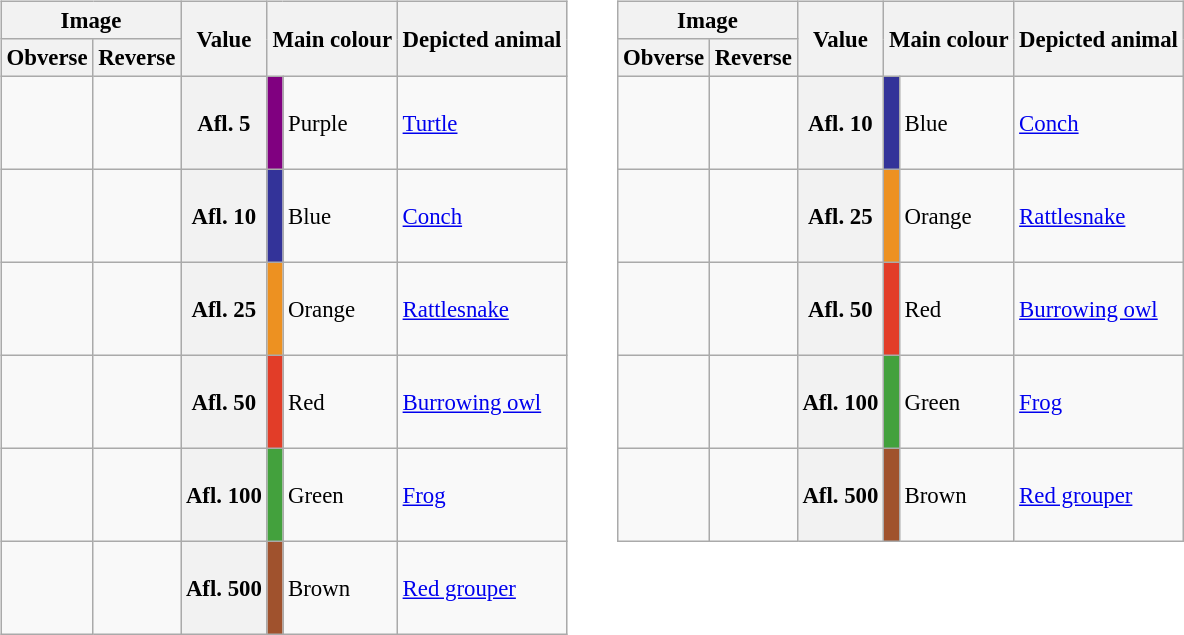<table>
<tr>
<td style="vertical-align:top"><br><table class="wikitable"  style="margin:auto; font-size:95%;">
<tr>
<th colspan="2">Image</th>
<th rowspan="2">Value</th>
<th rowspan="2" colspan="2">Main colour</th>
<th rowspan="2" colspan="2">Depicted animal</th>
</tr>
<tr>
<th>Obverse</th>
<th>Reverse</th>
</tr>
<tr style="height:62px">
<td style="text-align:center;"></td>
<td style="text-align:center;"></td>
<th>Afl. 5</th>
<td style="text-align:center; background:#800080;"></td>
<td>Purple</td>
<td><a href='#'>Turtle</a></td>
</tr>
<tr style="height:62px">
<td style="text-align:center;"></td>
<td style="text-align:center;"></td>
<th>Afl. 10</th>
<td style="text-align:center; background:#333399;"></td>
<td>Blue</td>
<td><a href='#'>Conch</a></td>
</tr>
<tr style="height:62px">
<td style="text-align:center;"></td>
<td style="text-align:center;"></td>
<th>Afl. 25</th>
<td style="text-align:center; background:#ED9121;"></td>
<td>Orange</td>
<td><a href='#'>Rattlesnake</a></td>
</tr>
<tr style="height:62px">
<td style="text-align:center;"></td>
<td style="text-align:center;"></td>
<th>Afl. 50</th>
<td style="text-align:center; background:#e23d28;"></td>
<td>Red</td>
<td><a href='#'>Burrowing owl</a></td>
</tr>
<tr style="height:62px">
<td style="text-align:center;"></td>
<td style="text-align:center;"></td>
<th>Afl. 100</th>
<td style="text-align:center; background:#43A13D;"></td>
<td>Green</td>
<td><a href='#'>Frog</a></td>
</tr>
<tr style="height:62px">
<td style="text-align:center;"></td>
<td style="text-align:center;"></td>
<th>Afl. 500</th>
<td style="text-align:center; background:#A0522D;"></td>
<td>Brown</td>
<td><a href='#'>Red grouper</a></td>
</tr>
</table>
</td>
<td width=25></td>
<td style="vertical-align:top"><br><table class="wikitable"  style="margin:auto; font-size:95%;">
<tr>
<th colspan="2">Image</th>
<th rowspan="2">Value</th>
<th rowspan="2" colspan="2">Main colour</th>
<th rowspan="2" colspan="2">Depicted animal</th>
</tr>
<tr>
<th>Obverse</th>
<th>Reverse</th>
</tr>
<tr style="height:62px">
<td style="text-align:center;"></td>
<td style="text-align:center;"></td>
<th>Afl. 10</th>
<td style="text-align:center; background:#333399;"></td>
<td>Blue</td>
<td><a href='#'>Conch</a></td>
</tr>
<tr style="height:62px">
<td style="text-align:center;"></td>
<td style="text-align:center;"></td>
<th>Afl. 25</th>
<td style="text-align:center; background:#ED9121;"></td>
<td>Orange</td>
<td><a href='#'>Rattlesnake</a></td>
</tr>
<tr style="height:62px">
<td style="text-align:center;"></td>
<td style="text-align:center;"></td>
<th>Afl. 50</th>
<td style="text-align:center; background:#e23d28;"></td>
<td>Red</td>
<td><a href='#'>Burrowing owl</a></td>
</tr>
<tr style="height:62px">
<td style="text-align:center;"></td>
<td style="text-align:center;"></td>
<th>Afl. 100</th>
<td style="text-align:center; background:#43A13D;"></td>
<td>Green</td>
<td><a href='#'>Frog</a></td>
</tr>
<tr style="height:62px">
<td style="text-align:center;"></td>
<td style="text-align:center;"></td>
<th>Afl. 500</th>
<td style="text-align:center; background:#A0522D;"></td>
<td>Brown</td>
<td><a href='#'>Red grouper</a></td>
</tr>
</table>
</td>
</tr>
</table>
